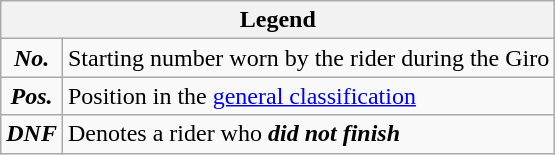<table class="wikitable">
<tr>
<th colspan=2>Legend</th>
</tr>
<tr>
<td align=center><strong><em>No.</em></strong></td>
<td>Starting number worn by the rider during the Giro</td>
</tr>
<tr>
<td align=center><strong><em>Pos.</em></strong></td>
<td>Position in the <a href='#'>general classification</a></td>
</tr>
<tr>
<td align=center><strong><em>DNF</em></strong></td>
<td>Denotes a rider who <strong><em>did not finish</em></strong></td>
</tr>
</table>
